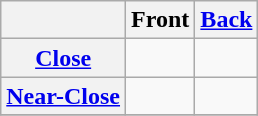<table class="wikitable" style="text-align: center;">
<tr>
<th></th>
<th [Front vowel>Front</th>
<th><a href='#'>Back</a></th>
</tr>
<tr>
<th><a href='#'>Close</a></th>
<td></td>
<td></td>
</tr>
<tr>
<th><a href='#'>Near-Close</a></th>
<td></td>
<td></td>
</tr>
<tr>
</tr>
</table>
